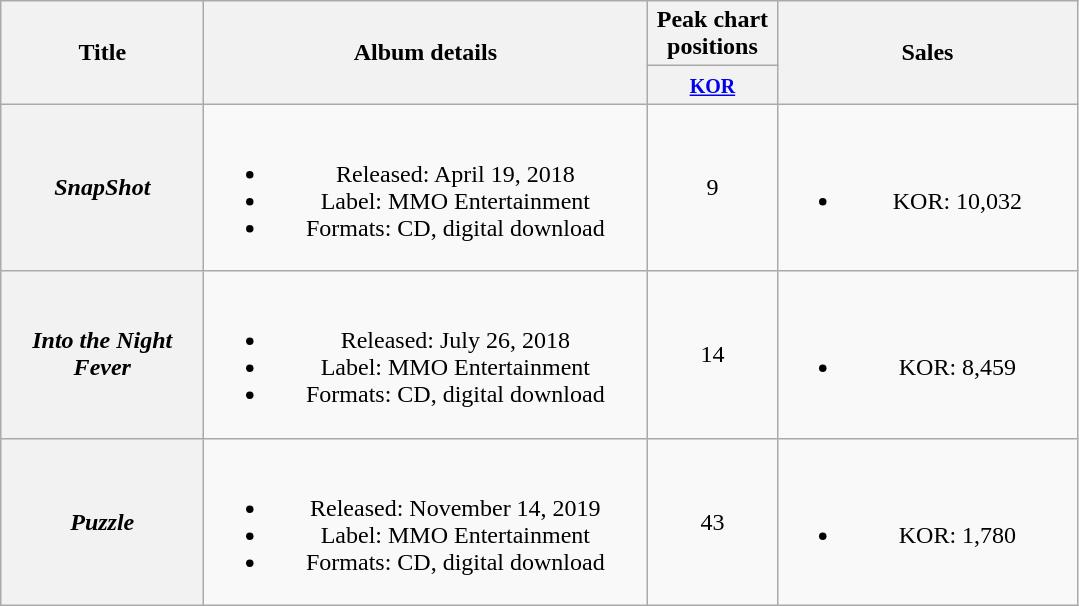<table class="wikitable plainrowheaders" style="text-align:center;">
<tr>
<th scope="col" rowspan="2" style="width:8em;">Title</th>
<th scope="col" rowspan="2" style="width:18em;">Album details</th>
<th scope="col" colspan="1" style="width:5em;">Peak chart positions</th>
<th scope="col" rowspan="2" style="width:12em;">Sales</th>
</tr>
<tr>
<th><small><a href='#'>KOR</a></small><br></th>
</tr>
<tr>
<th scope="row"><em>SnapShot</em></th>
<td><br><ul><li>Released: April 19, 2018</li><li>Label: MMO Entertainment</li><li>Formats: CD, digital download</li></ul></td>
<td>9</td>
<td><br><ul><li>KOR: 10,032</li></ul></td>
</tr>
<tr>
<th scope="row"><em>Into the Night Fever</em></th>
<td><br><ul><li>Released: July 26, 2018</li><li>Label: MMO Entertainment</li><li>Formats: CD, digital download</li></ul></td>
<td>14</td>
<td><br><ul><li>KOR: 8,459</li></ul></td>
</tr>
<tr>
<th scope="row"><em>Puzzle</em></th>
<td><br><ul><li>Released: November 14, 2019</li><li>Label: MMO Entertainment</li><li>Formats: CD, digital download</li></ul></td>
<td>43</td>
<td><br><ul><li>KOR: 1,780</li></ul></td>
</tr>
</table>
